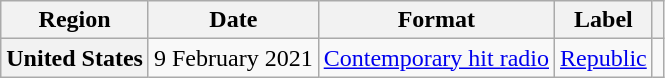<table class="wikitable plainrowheaders">
<tr>
<th scope="col">Region</th>
<th scope="col">Date</th>
<th scope="col">Format</th>
<th scope="col">Label</th>
<th scope="col"></th>
</tr>
<tr>
<th scope="row">United States</th>
<td>9 February 2021</td>
<td><a href='#'>Contemporary hit radio</a></td>
<td><a href='#'>Republic</a></td>
<td></td>
</tr>
</table>
